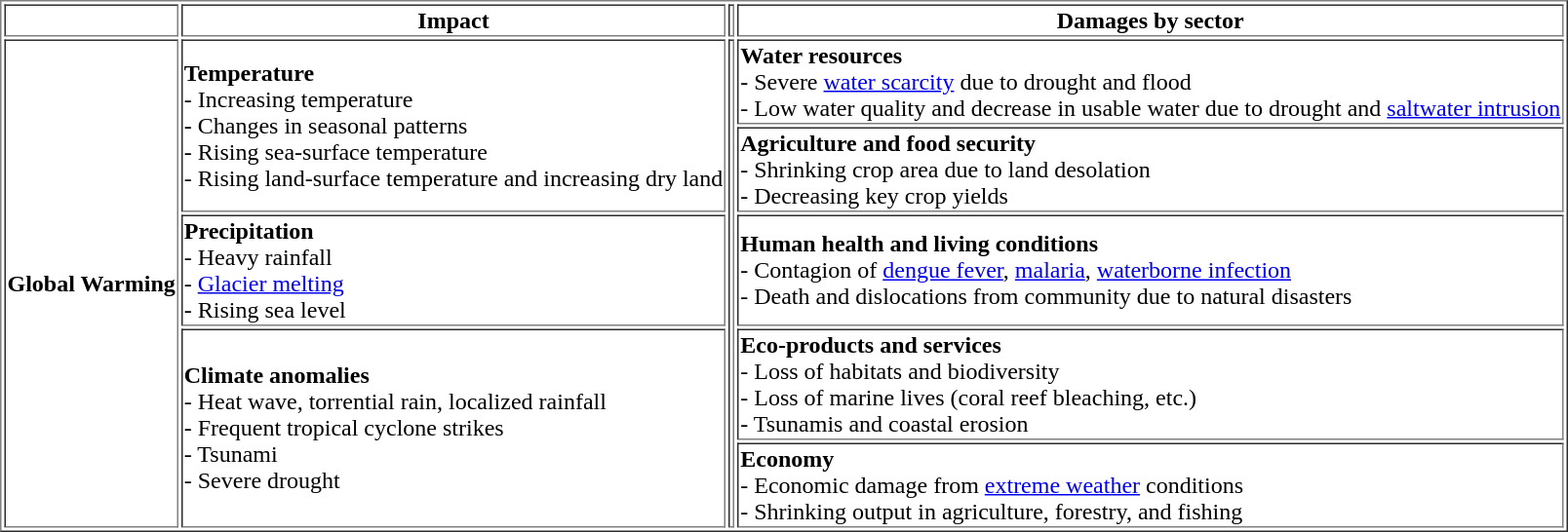<table border="1">
<tr>
<th></th>
<th>Impact</th>
<th></th>
<th>Damages by sector</th>
</tr>
<tr>
<th rowspan = "5">Global Warming</th>
<td rowspan = "2"><strong>Temperature</strong> <br>- Increasing temperature <br>- Changes in seasonal patterns <br>- Rising sea-surface temperature <br>- Rising land-surface temperature and  increasing dry land</td>
<td rowspan = "5"></td>
<td><strong>Water resources</strong> <br>- Severe <a href='#'>water scarcity</a> due to drought and flood <br>- Low water quality and decrease in usable water due to drought and <a href='#'>saltwater intrusion</a></td>
</tr>
<tr>
<td><strong>Agriculture and food security</strong> <br>- Shrinking crop area due to land desolation <br>- Decreasing key crop yields</td>
</tr>
<tr>
<td><strong>Precipitation</strong> <br>- Heavy rainfall <br>- <a href='#'>Glacier melting</a> <br>- Rising sea level</td>
<td><strong>Human health and living conditions</strong> <br>- Contagion of <a href='#'>dengue fever</a>, <a href='#'>malaria</a>, <a href='#'>waterborne infection</a> <br>- Death and dislocations from community due to natural disasters</td>
</tr>
<tr>
<td rowspan = "2"><strong>Climate anomalies</strong> <br>- Heat wave, torrential rain, localized rainfall <br>- Frequent  tropical  cyclone strikes <br>- Tsunami <br>- Severe drought</td>
<td><strong>Eco-products and services</strong> <br>- Loss of habitats and biodiversity <br>- Loss of marine lives (coral reef bleaching, etc.) <br>- Tsunamis and coastal erosion</td>
</tr>
<tr>
<td><strong>Economy</strong> <br>- Economic damage from <a href='#'>extreme weather</a> conditions <br>- Shrinking output in agriculture, forestry, and fishing</td>
</tr>
</table>
